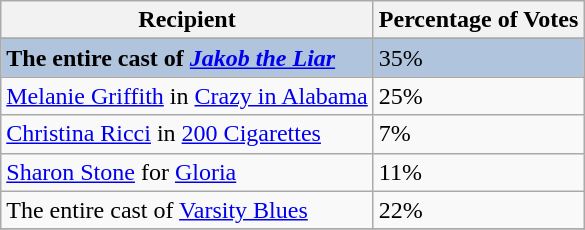<table class="wikitable sortable plainrowheaders" align="centre">
<tr>
<th>Recipient</th>
<th>Percentage of Votes</th>
</tr>
<tr>
</tr>
<tr style="background:#B0C4DE;">
<td><strong>The entire cast of <em><a href='#'>Jakob the Liar</a><strong><em></td>
<td></strong>35%<strong></td>
</tr>
<tr>
<td><a href='#'>Melanie Griffith</a> in </em><a href='#'>Crazy in Alabama</a><em></td>
<td>25%</td>
</tr>
<tr>
<td><a href='#'>Christina Ricci</a> in </em><a href='#'>200 Cigarettes</a><em></td>
<td>7%</td>
</tr>
<tr>
<td><a href='#'>Sharon Stone</a> for </em><a href='#'>Gloria</a><em></td>
<td>11%</td>
</tr>
<tr>
<td>The entire cast of </em><a href='#'>Varsity Blues</a><em></td>
<td>22%</td>
</tr>
<tr>
</tr>
</table>
